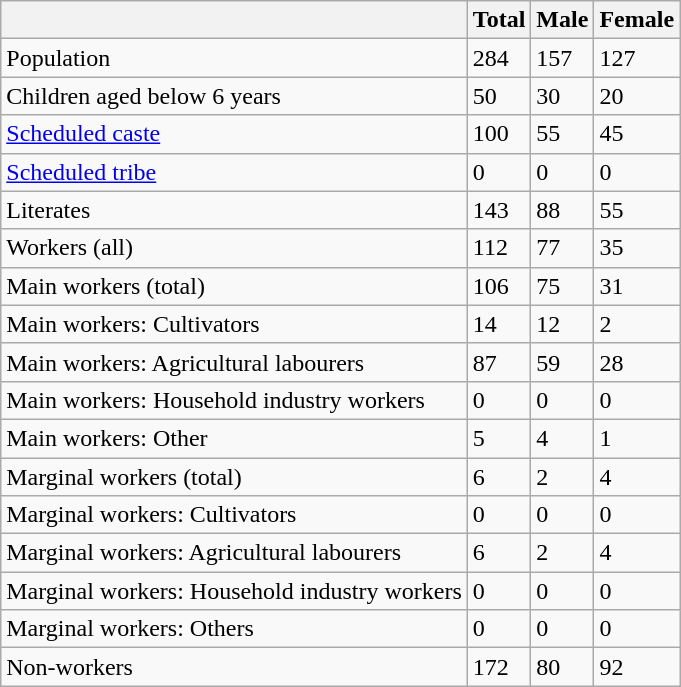<table class="wikitable sortable">
<tr>
<th></th>
<th>Total</th>
<th>Male</th>
<th>Female</th>
</tr>
<tr>
<td>Population</td>
<td>284</td>
<td>157</td>
<td>127</td>
</tr>
<tr>
<td>Children aged below 6 years</td>
<td>50</td>
<td>30</td>
<td>20</td>
</tr>
<tr>
<td><a href='#'>Scheduled caste</a></td>
<td>100</td>
<td>55</td>
<td>45</td>
</tr>
<tr>
<td><a href='#'>Scheduled tribe</a></td>
<td>0</td>
<td>0</td>
<td>0</td>
</tr>
<tr>
<td>Literates</td>
<td>143</td>
<td>88</td>
<td>55</td>
</tr>
<tr>
<td>Workers (all)</td>
<td>112</td>
<td>77</td>
<td>35</td>
</tr>
<tr>
<td>Main workers (total)</td>
<td>106</td>
<td>75</td>
<td>31</td>
</tr>
<tr>
<td>Main workers: Cultivators</td>
<td>14</td>
<td>12</td>
<td>2</td>
</tr>
<tr>
<td>Main workers: Agricultural labourers</td>
<td>87</td>
<td>59</td>
<td>28</td>
</tr>
<tr>
<td>Main workers: Household industry workers</td>
<td>0</td>
<td>0</td>
<td>0</td>
</tr>
<tr>
<td>Main workers: Other</td>
<td>5</td>
<td>4</td>
<td>1</td>
</tr>
<tr>
<td>Marginal workers (total)</td>
<td>6</td>
<td>2</td>
<td>4</td>
</tr>
<tr>
<td>Marginal workers: Cultivators</td>
<td>0</td>
<td>0</td>
<td>0</td>
</tr>
<tr>
<td>Marginal workers: Agricultural labourers</td>
<td>6</td>
<td>2</td>
<td>4</td>
</tr>
<tr>
<td>Marginal workers: Household industry workers</td>
<td>0</td>
<td>0</td>
<td>0</td>
</tr>
<tr>
<td>Marginal workers: Others</td>
<td>0</td>
<td>0</td>
<td>0</td>
</tr>
<tr>
<td>Non-workers</td>
<td>172</td>
<td>80</td>
<td>92</td>
</tr>
</table>
